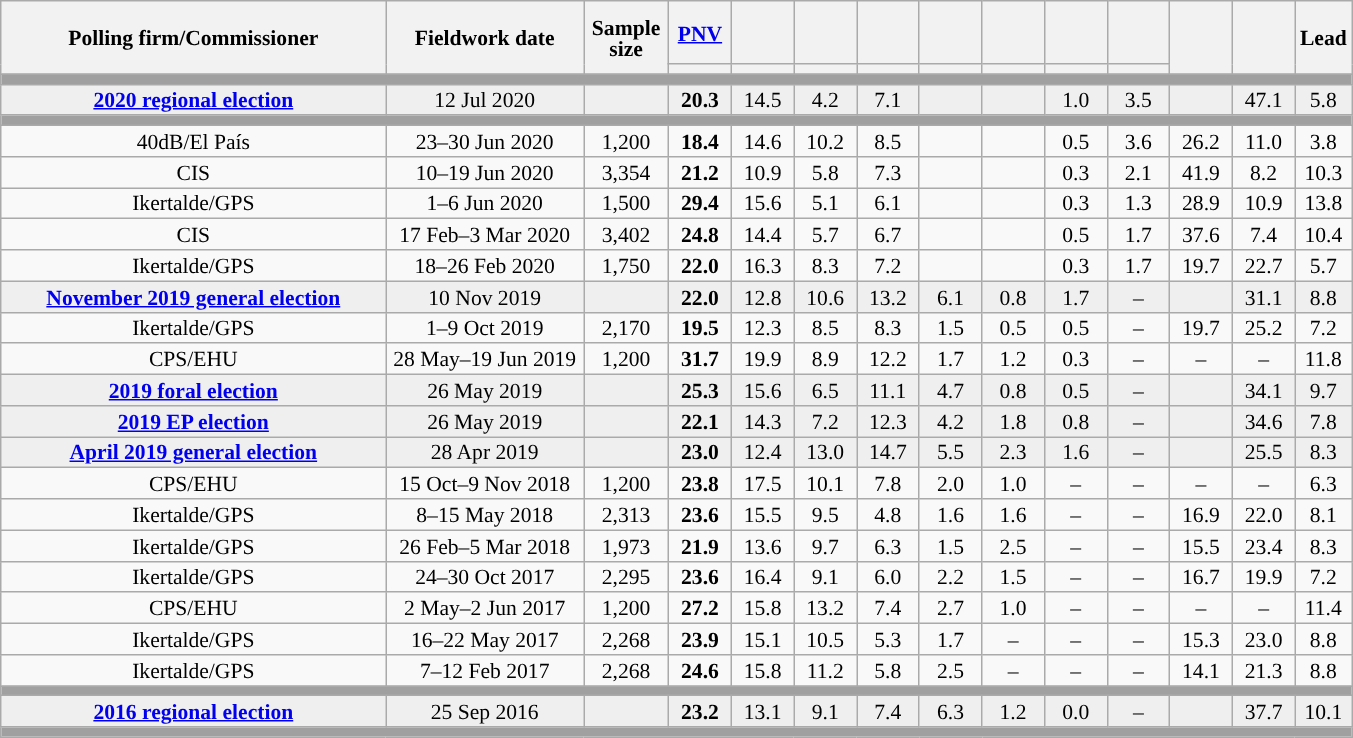<table class="wikitable collapsible collapsed" style="text-align:center; font-size:90%; line-height:14px;">
<tr style="height:42px;">
<th style="width:250px;" rowspan="2">Polling firm/Commissioner</th>
<th style="width:125px;" rowspan="2">Fieldwork date</th>
<th style="width:50px;" rowspan="2">Sample size</th>
<th style="width:35px;"><a href='#'>PNV</a></th>
<th style="width:35px;"></th>
<th style="width:35px;"></th>
<th style="width:35px;"></th>
<th style="width:35px;"></th>
<th style="width:35px;"></th>
<th style="width:35px;"></th>
<th style="width:35px;"></th>
<th style="width:35px;" rowspan="2"></th>
<th style="width:35px;" rowspan="2"></th>
<th style="width:30px;" rowspan="2">Lead</th>
</tr>
<tr>
<th style="color:inherit;background:"></th>
<th style="color:inherit;background:"></th>
<th style="color:inherit;background:"></th>
<th style="color:inherit;background:"></th>
<th style="color:inherit;background:"></th>
<th style="color:inherit;background:"></th>
<th style="color:inherit;background:"></th>
<th style="color:inherit;background:"></th>
</tr>
<tr>
<td colspan="14" style="background:#A0A0A0"></td>
</tr>
<tr style="background:#EFEFEF;">
<td><strong><a href='#'>2020 regional election</a></strong></td>
<td>12 Jul 2020</td>
<td></td>
<td><strong>20.3</strong></td>
<td>14.5</td>
<td>4.2</td>
<td>7.1</td>
<td></td>
<td></td>
<td>1.0</td>
<td>3.5</td>
<td></td>
<td>47.1</td>
<td style="background:">5.8</td>
</tr>
<tr>
<td colspan="14" style="background:#A0A0A0"></td>
</tr>
<tr>
<td>40dB/El País</td>
<td>23–30 Jun 2020</td>
<td>1,200</td>
<td><strong>18.4</strong></td>
<td>14.6</td>
<td>10.2</td>
<td>8.5</td>
<td></td>
<td></td>
<td>0.5</td>
<td>3.6</td>
<td>26.2</td>
<td>11.0</td>
<td style="background:">3.8</td>
</tr>
<tr>
<td>CIS</td>
<td>10–19 Jun 2020</td>
<td>3,354</td>
<td><strong>21.2</strong></td>
<td>10.9</td>
<td>5.8</td>
<td>7.3</td>
<td></td>
<td></td>
<td>0.3</td>
<td>2.1</td>
<td>41.9</td>
<td>8.2</td>
<td style="background:">10.3</td>
</tr>
<tr>
<td>Ikertalde/GPS</td>
<td>1–6 Jun 2020</td>
<td>1,500</td>
<td><strong>29.4</strong></td>
<td>15.6</td>
<td>5.1</td>
<td>6.1</td>
<td></td>
<td></td>
<td>0.3</td>
<td>1.3</td>
<td>28.9</td>
<td>10.9</td>
<td style="background:">13.8</td>
</tr>
<tr>
<td>CIS</td>
<td>17 Feb–3 Mar 2020</td>
<td>3,402</td>
<td><strong>24.8</strong></td>
<td>14.4</td>
<td>5.7</td>
<td>6.7</td>
<td></td>
<td></td>
<td>0.5</td>
<td>1.7</td>
<td>37.6</td>
<td>7.4</td>
<td style="background:">10.4</td>
</tr>
<tr>
<td>Ikertalde/GPS</td>
<td>18–26 Feb 2020</td>
<td>1,750</td>
<td><strong>22.0</strong></td>
<td>16.3</td>
<td>8.3</td>
<td>7.2</td>
<td></td>
<td></td>
<td>0.3</td>
<td>1.7</td>
<td>19.7</td>
<td>22.7</td>
<td style="background:">5.7</td>
</tr>
<tr style="background:#EFEFEF;">
<td><strong><a href='#'>November 2019 general election</a></strong></td>
<td>10 Nov 2019</td>
<td></td>
<td><strong>22.0</strong></td>
<td>12.8</td>
<td>10.6</td>
<td>13.2</td>
<td>6.1</td>
<td>0.8</td>
<td>1.7</td>
<td>–</td>
<td></td>
<td>31.1</td>
<td style="background:">8.8</td>
</tr>
<tr>
<td>Ikertalde/GPS</td>
<td>1–9 Oct 2019</td>
<td>2,170</td>
<td><strong>19.5</strong></td>
<td>12.3</td>
<td>8.5</td>
<td>8.3</td>
<td>1.5</td>
<td>0.5</td>
<td>0.5</td>
<td>–</td>
<td>19.7</td>
<td>25.2</td>
<td style="background:">7.2</td>
</tr>
<tr>
<td>CPS/EHU</td>
<td>28 May–19 Jun 2019</td>
<td>1,200</td>
<td><strong>31.7</strong></td>
<td>19.9</td>
<td>8.9</td>
<td>12.2</td>
<td>1.7</td>
<td>1.2</td>
<td>0.3</td>
<td>–</td>
<td>–</td>
<td>–</td>
<td style="background:">11.8</td>
</tr>
<tr style="background:#EFEFEF;">
<td><strong><a href='#'>2019 foral election</a></strong></td>
<td>26 May 2019</td>
<td></td>
<td><strong>25.3</strong></td>
<td>15.6</td>
<td>6.5</td>
<td>11.1</td>
<td>4.7</td>
<td>0.8</td>
<td>0.5</td>
<td>–</td>
<td></td>
<td>34.1</td>
<td style="background:">9.7</td>
</tr>
<tr style="background:#EFEFEF;">
<td><strong><a href='#'>2019 EP election</a></strong></td>
<td>26 May 2019</td>
<td></td>
<td><strong>22.1</strong></td>
<td>14.3</td>
<td>7.2</td>
<td>12.3</td>
<td>4.2</td>
<td>1.8</td>
<td>0.8</td>
<td>–</td>
<td></td>
<td>34.6</td>
<td style="background:">7.8</td>
</tr>
<tr style="background:#EFEFEF;">
<td><strong><a href='#'>April 2019 general election</a></strong></td>
<td>28 Apr 2019</td>
<td></td>
<td><strong>23.0</strong></td>
<td>12.4</td>
<td>13.0</td>
<td>14.7</td>
<td>5.5</td>
<td>2.3</td>
<td>1.6</td>
<td>–</td>
<td></td>
<td>25.5</td>
<td style="background:">8.3</td>
</tr>
<tr>
<td>CPS/EHU</td>
<td>15 Oct–9 Nov 2018</td>
<td>1,200</td>
<td><strong>23.8</strong></td>
<td>17.5</td>
<td>10.1</td>
<td>7.8</td>
<td>2.0</td>
<td>1.0</td>
<td>–</td>
<td>–</td>
<td>–</td>
<td>–</td>
<td style="background:">6.3</td>
</tr>
<tr>
<td>Ikertalde/GPS</td>
<td>8–15 May 2018</td>
<td>2,313</td>
<td><strong>23.6</strong></td>
<td>15.5</td>
<td>9.5</td>
<td>4.8</td>
<td>1.6</td>
<td>1.6</td>
<td>–</td>
<td>–</td>
<td>16.9</td>
<td>22.0</td>
<td style="background:">8.1</td>
</tr>
<tr>
<td>Ikertalde/GPS</td>
<td>26 Feb–5 Mar 2018</td>
<td>1,973</td>
<td><strong>21.9</strong></td>
<td>13.6</td>
<td>9.7</td>
<td>6.3</td>
<td>1.5</td>
<td>2.5</td>
<td>–</td>
<td>–</td>
<td>15.5</td>
<td>23.4</td>
<td style="background:">8.3</td>
</tr>
<tr>
<td>Ikertalde/GPS</td>
<td>24–30 Oct 2017</td>
<td>2,295</td>
<td><strong>23.6</strong></td>
<td>16.4</td>
<td>9.1</td>
<td>6.0</td>
<td>2.2</td>
<td>1.5</td>
<td>–</td>
<td>–</td>
<td>16.7</td>
<td>19.9</td>
<td style="background:">7.2</td>
</tr>
<tr>
<td>CPS/EHU</td>
<td>2 May–2 Jun 2017</td>
<td>1,200</td>
<td><strong>27.2</strong></td>
<td>15.8</td>
<td>13.2</td>
<td>7.4</td>
<td>2.7</td>
<td>1.0</td>
<td>–</td>
<td>–</td>
<td>–</td>
<td>–</td>
<td style="background:">11.4</td>
</tr>
<tr>
<td>Ikertalde/GPS</td>
<td>16–22 May 2017</td>
<td>2,268</td>
<td><strong>23.9</strong></td>
<td>15.1</td>
<td>10.5</td>
<td>5.3</td>
<td>1.7</td>
<td>–</td>
<td>–</td>
<td>–</td>
<td>15.3</td>
<td>23.0</td>
<td style="background:">8.8</td>
</tr>
<tr>
<td>Ikertalde/GPS</td>
<td>7–12 Feb 2017</td>
<td>2,268</td>
<td><strong>24.6</strong></td>
<td>15.8</td>
<td>11.2</td>
<td>5.8</td>
<td>2.5</td>
<td>–</td>
<td>–</td>
<td>–</td>
<td>14.1</td>
<td>21.3</td>
<td style="background:">8.8</td>
</tr>
<tr>
<td colspan="14" style="background:#A0A0A0"></td>
</tr>
<tr style="background:#EFEFEF;">
<td><strong><a href='#'>2016 regional election</a></strong></td>
<td>25 Sep 2016</td>
<td></td>
<td><strong>23.2</strong></td>
<td>13.1</td>
<td>9.1</td>
<td>7.4</td>
<td>6.3</td>
<td>1.2</td>
<td>0.0</td>
<td>–</td>
<td></td>
<td>37.7</td>
<td style="background:">10.1</td>
</tr>
<tr>
<td colspan="14" style="background:#A0A0A0"></td>
</tr>
</table>
